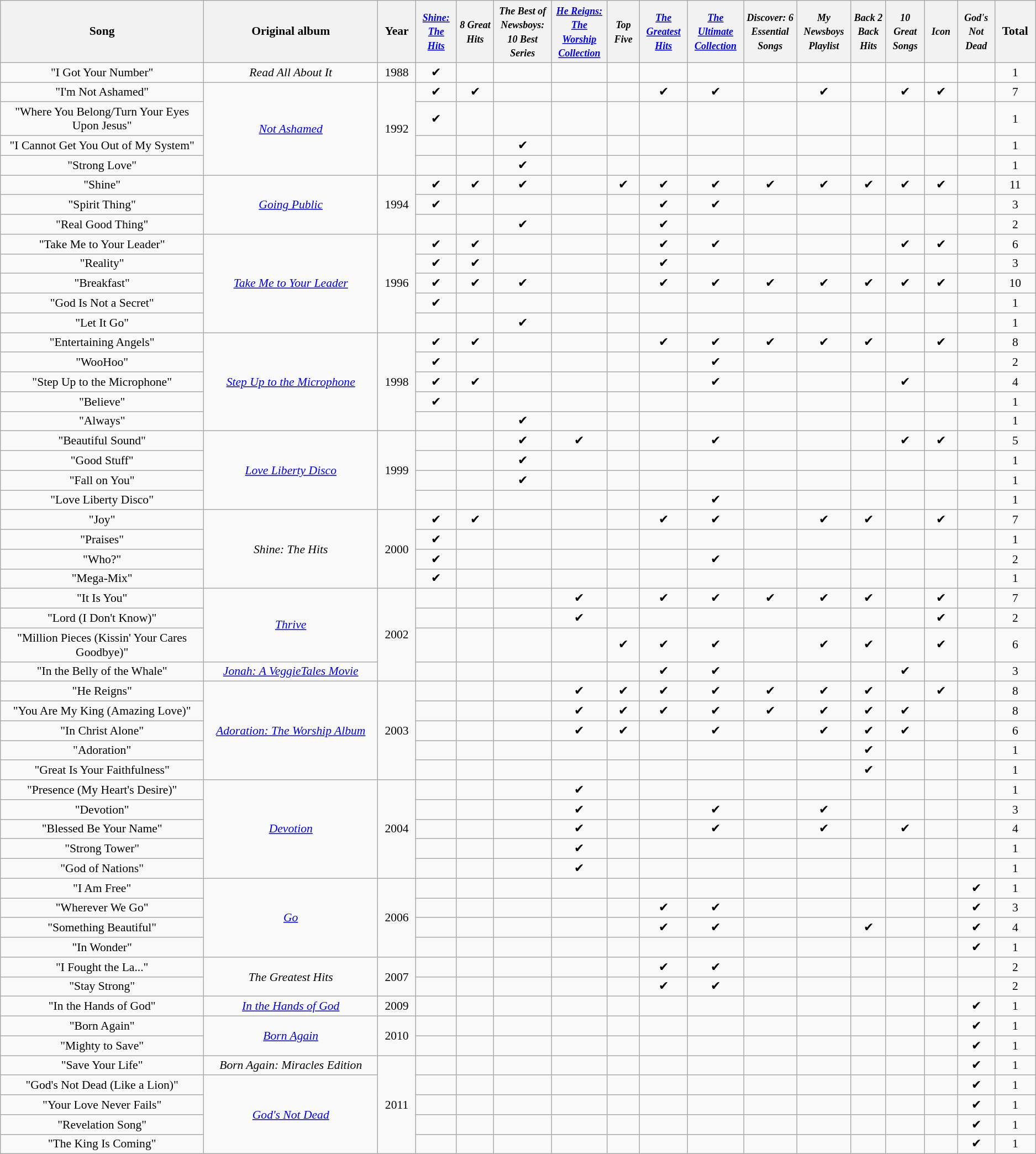<table class="wikitable" style="text-align:center;font-size:90%;">
<tr>
<th style="width: 14%">Song</th>
<th style="width: 12%">Original album</th>
<th style="width: 2%">Year</th>
<th style="width: 2%"><small><em><a href='#'>Shine: The Hits</a></em></small></th>
<th style="width: 2%"><small><em>8 Great Hits</em></small></th>
<th style="width: 2%"><small><em>The Best of Newsboys: 10 Best Series</em></small></th>
<th style="width: 2%"><small><em><a href='#'>He Reigns: The Worship Collection</a></em></small></th>
<th style="width: 2%"><small><em>Top Five</em></small></th>
<th style="width: 2%"><small><em><a href='#'>The Greatest Hits</a></em></small></th>
<th style="width: 2%"><small><em><a href='#'>The Ultimate Collection</a></em></small></th>
<th style="width: 2%"><small><em>Discover: 6 Essential Songs</em></small></th>
<th style="width: 2%"><small><em>My Newsboys Playlist</em></small></th>
<th style="width: 2%"><small><em>Back 2 Back Hits</em></small></th>
<th style="width: 2%"><small><em>10 Great Songs</em></small></th>
<th style="width: 2%"><small><em>Icon</em></small></th>
<th style="width: 2%"><small><em>God's Not Dead</em></small></th>
<th style="width: 2%">Total</th>
</tr>
<tr>
<td>"I Got Your Number"</td>
<td><em>Read All About It</em></td>
<td>1988</td>
<td>✔</td>
<td></td>
<td></td>
<td></td>
<td></td>
<td></td>
<td></td>
<td></td>
<td></td>
<td></td>
<td></td>
<td></td>
<td></td>
<td>1</td>
</tr>
<tr>
<td>"I'm Not Ashamed"</td>
<td rowspan="4"><em><a href='#'>Not Ashamed</a></em></td>
<td rowspan="4">1992</td>
<td>✔</td>
<td>✔</td>
<td></td>
<td></td>
<td></td>
<td>✔</td>
<td>✔</td>
<td></td>
<td>✔</td>
<td></td>
<td>✔</td>
<td>✔</td>
<td></td>
<td>7</td>
</tr>
<tr>
<td>"Where You Belong/Turn Your Eyes Upon Jesus"</td>
<td>✔</td>
<td></td>
<td></td>
<td></td>
<td></td>
<td></td>
<td></td>
<td></td>
<td></td>
<td></td>
<td></td>
<td></td>
<td></td>
<td>1</td>
</tr>
<tr>
<td>"I Cannot Get You Out of My System"</td>
<td></td>
<td></td>
<td>✔</td>
<td></td>
<td></td>
<td></td>
<td></td>
<td></td>
<td></td>
<td></td>
<td></td>
<td></td>
<td></td>
<td>1</td>
</tr>
<tr>
<td>"Strong Love"</td>
<td></td>
<td></td>
<td>✔</td>
<td></td>
<td></td>
<td></td>
<td></td>
<td></td>
<td></td>
<td></td>
<td></td>
<td></td>
<td></td>
<td>1</td>
</tr>
<tr>
<td>"Shine"</td>
<td rowspan="3"><em><a href='#'>Going Public</a></em></td>
<td rowspan="3">1994</td>
<td>✔</td>
<td>✔</td>
<td>✔</td>
<td></td>
<td>✔</td>
<td>✔</td>
<td>✔</td>
<td>✔</td>
<td>✔</td>
<td>✔</td>
<td>✔</td>
<td>✔</td>
<td></td>
<td>11</td>
</tr>
<tr>
<td>"Spirit Thing"</td>
<td>✔</td>
<td></td>
<td></td>
<td></td>
<td></td>
<td>✔</td>
<td>✔</td>
<td></td>
<td></td>
<td></td>
<td></td>
<td></td>
<td></td>
<td>3</td>
</tr>
<tr>
<td>"Real Good Thing"</td>
<td></td>
<td></td>
<td>✔</td>
<td></td>
<td></td>
<td>✔</td>
<td></td>
<td></td>
<td></td>
<td></td>
<td></td>
<td></td>
<td></td>
<td>2</td>
</tr>
<tr>
<td>"Take Me to Your Leader"</td>
<td rowspan="5"><em><a href='#'>Take Me to Your Leader</a></em></td>
<td rowspan="5">1996</td>
<td>✔</td>
<td>✔</td>
<td></td>
<td></td>
<td></td>
<td>✔</td>
<td>✔</td>
<td></td>
<td></td>
<td></td>
<td>✔</td>
<td>✔</td>
<td></td>
<td>6</td>
</tr>
<tr>
<td>"Reality"</td>
<td>✔</td>
<td>✔</td>
<td></td>
<td></td>
<td></td>
<td>✔</td>
<td></td>
<td></td>
<td></td>
<td></td>
<td></td>
<td></td>
<td></td>
<td>3</td>
</tr>
<tr>
<td>"Breakfast"</td>
<td>✔</td>
<td>✔</td>
<td>✔</td>
<td></td>
<td></td>
<td>✔</td>
<td>✔</td>
<td>✔</td>
<td>✔</td>
<td>✔</td>
<td>✔</td>
<td>✔</td>
<td></td>
<td>10</td>
</tr>
<tr>
<td>"God Is Not a Secret"</td>
<td>✔</td>
<td></td>
<td></td>
<td></td>
<td></td>
<td></td>
<td></td>
<td></td>
<td></td>
<td></td>
<td></td>
<td></td>
<td></td>
<td>1</td>
</tr>
<tr>
<td>"Let It Go"</td>
<td></td>
<td></td>
<td>✔</td>
<td></td>
<td></td>
<td></td>
<td></td>
<td></td>
<td></td>
<td></td>
<td></td>
<td></td>
<td></td>
<td>1</td>
</tr>
<tr>
<td>"Entertaining Angels"</td>
<td rowspan="5"><em><a href='#'>Step Up to the Microphone</a></em></td>
<td rowspan="5">1998</td>
<td>✔</td>
<td>✔</td>
<td></td>
<td></td>
<td></td>
<td>✔</td>
<td>✔</td>
<td>✔</td>
<td>✔</td>
<td>✔</td>
<td></td>
<td>✔</td>
<td></td>
<td>8</td>
</tr>
<tr>
<td>"WooHoo"</td>
<td>✔</td>
<td></td>
<td></td>
<td></td>
<td></td>
<td></td>
<td>✔</td>
<td></td>
<td></td>
<td></td>
<td></td>
<td></td>
<td></td>
<td>2</td>
</tr>
<tr>
<td>"Step Up to the Microphone"</td>
<td>✔</td>
<td>✔</td>
<td></td>
<td></td>
<td></td>
<td></td>
<td>✔</td>
<td></td>
<td></td>
<td></td>
<td>✔</td>
<td></td>
<td></td>
<td>4</td>
</tr>
<tr>
<td>"Believe"</td>
<td>✔</td>
<td></td>
<td></td>
<td></td>
<td></td>
<td></td>
<td></td>
<td></td>
<td></td>
<td></td>
<td></td>
<td></td>
<td></td>
<td>1</td>
</tr>
<tr>
<td>"Always"</td>
<td></td>
<td></td>
<td>✔</td>
<td></td>
<td></td>
<td></td>
<td></td>
<td></td>
<td></td>
<td></td>
<td></td>
<td></td>
<td></td>
<td>1</td>
</tr>
<tr>
<td>"Beautiful Sound"</td>
<td rowspan="4"><em><a href='#'>Love Liberty Disco</a></em></td>
<td rowspan="4">1999</td>
<td></td>
<td></td>
<td>✔</td>
<td>✔</td>
<td></td>
<td></td>
<td>✔</td>
<td></td>
<td></td>
<td></td>
<td>✔</td>
<td>✔</td>
<td></td>
<td>5</td>
</tr>
<tr>
<td>"Good Stuff"</td>
<td></td>
<td></td>
<td>✔</td>
<td></td>
<td></td>
<td></td>
<td></td>
<td></td>
<td></td>
<td></td>
<td></td>
<td></td>
<td></td>
<td>1</td>
</tr>
<tr>
<td>"Fall on You"</td>
<td></td>
<td></td>
<td>✔</td>
<td></td>
<td></td>
<td></td>
<td></td>
<td></td>
<td></td>
<td></td>
<td></td>
<td></td>
<td></td>
<td>1</td>
</tr>
<tr>
<td>"Love Liberty Disco"</td>
<td></td>
<td></td>
<td></td>
<td></td>
<td></td>
<td></td>
<td>✔</td>
<td></td>
<td></td>
<td></td>
<td></td>
<td></td>
<td></td>
<td>1</td>
</tr>
<tr>
<td>"Joy"</td>
<td rowspan="4"><em>Shine: The Hits</em></td>
<td rowspan="4">2000</td>
<td>✔</td>
<td>✔</td>
<td></td>
<td></td>
<td></td>
<td>✔</td>
<td>✔</td>
<td></td>
<td>✔</td>
<td>✔</td>
<td></td>
<td>✔</td>
<td></td>
<td>7</td>
</tr>
<tr>
<td>"Praises"</td>
<td>✔</td>
<td></td>
<td></td>
<td></td>
<td></td>
<td></td>
<td></td>
<td></td>
<td></td>
<td></td>
<td></td>
<td></td>
<td></td>
<td>1</td>
</tr>
<tr>
<td>"Who?"</td>
<td>✔</td>
<td></td>
<td></td>
<td></td>
<td></td>
<td></td>
<td>✔</td>
<td></td>
<td></td>
<td></td>
<td></td>
<td></td>
<td></td>
<td>2</td>
</tr>
<tr>
<td>"Mega-Mix"</td>
<td>✔</td>
<td></td>
<td></td>
<td></td>
<td></td>
<td></td>
<td></td>
<td></td>
<td></td>
<td></td>
<td></td>
<td></td>
<td></td>
<td>1</td>
</tr>
<tr>
<td>"It Is You"</td>
<td rowspan="3"><em><a href='#'>Thrive</a></em></td>
<td rowspan="4">2002</td>
<td></td>
<td></td>
<td></td>
<td>✔</td>
<td></td>
<td>✔</td>
<td>✔</td>
<td>✔</td>
<td>✔</td>
<td>✔</td>
<td></td>
<td>✔</td>
<td></td>
<td>7</td>
</tr>
<tr>
<td>"Lord (I Don't Know)"</td>
<td></td>
<td></td>
<td></td>
<td>✔</td>
<td></td>
<td></td>
<td></td>
<td></td>
<td></td>
<td></td>
<td></td>
<td>✔</td>
<td></td>
<td>2</td>
</tr>
<tr>
<td>"Million Pieces (Kissin' Your Cares Goodbye)"</td>
<td></td>
<td></td>
<td></td>
<td></td>
<td>✔</td>
<td>✔</td>
<td>✔</td>
<td></td>
<td>✔</td>
<td>✔</td>
<td></td>
<td>✔</td>
<td></td>
<td>6</td>
</tr>
<tr>
<td>"In the Belly of the Whale"</td>
<td rowspan="1"><em><a href='#'>Jonah: A VeggieTales Movie</a></em></td>
<td></td>
<td></td>
<td></td>
<td></td>
<td></td>
<td>✔</td>
<td>✔</td>
<td></td>
<td></td>
<td></td>
<td>✔</td>
<td></td>
<td></td>
<td>3</td>
</tr>
<tr>
<td>"He Reigns"</td>
<td rowspan="5"><em><a href='#'>Adoration: The Worship Album</a></em></td>
<td rowspan="5">2003</td>
<td></td>
<td></td>
<td></td>
<td>✔</td>
<td>✔</td>
<td>✔</td>
<td>✔</td>
<td>✔</td>
<td>✔</td>
<td>✔</td>
<td></td>
<td>✔</td>
<td></td>
<td>8</td>
</tr>
<tr>
<td>"You Are My King (Amazing Love)"</td>
<td></td>
<td></td>
<td></td>
<td>✔</td>
<td>✔</td>
<td>✔</td>
<td>✔</td>
<td>✔</td>
<td>✔</td>
<td>✔</td>
<td>✔</td>
<td></td>
<td></td>
<td>8</td>
</tr>
<tr>
<td>"In Christ Alone"</td>
<td></td>
<td></td>
<td></td>
<td>✔</td>
<td>✔</td>
<td></td>
<td>✔</td>
<td></td>
<td>✔</td>
<td>✔</td>
<td>✔</td>
<td></td>
<td></td>
<td>6</td>
</tr>
<tr>
<td>"Adoration"</td>
<td></td>
<td></td>
<td></td>
<td></td>
<td></td>
<td></td>
<td></td>
<td></td>
<td></td>
<td>✔</td>
<td></td>
<td></td>
<td></td>
<td>1</td>
</tr>
<tr>
<td>"Great Is Your Faithfulness"</td>
<td></td>
<td></td>
<td></td>
<td></td>
<td></td>
<td></td>
<td></td>
<td></td>
<td></td>
<td>✔</td>
<td></td>
<td></td>
<td></td>
<td>1</td>
</tr>
<tr>
<td>"Presence (My Heart's Desire)"</td>
<td rowspan="5"><em><a href='#'>Devotion</a></em></td>
<td rowspan="5">2004</td>
<td></td>
<td></td>
<td></td>
<td>✔</td>
<td></td>
<td></td>
<td></td>
<td></td>
<td></td>
<td></td>
<td></td>
<td></td>
<td></td>
<td>1</td>
</tr>
<tr>
<td>"Devotion"</td>
<td></td>
<td></td>
<td></td>
<td>✔</td>
<td></td>
<td></td>
<td>✔</td>
<td></td>
<td>✔</td>
<td></td>
<td></td>
<td></td>
<td></td>
<td>3</td>
</tr>
<tr>
<td>"Blessed Be Your Name"</td>
<td></td>
<td></td>
<td></td>
<td>✔</td>
<td></td>
<td></td>
<td>✔</td>
<td></td>
<td>✔</td>
<td></td>
<td>✔</td>
<td></td>
<td></td>
<td>4</td>
</tr>
<tr>
<td>"Strong Tower"</td>
<td></td>
<td></td>
<td></td>
<td>✔</td>
<td></td>
<td></td>
<td></td>
<td></td>
<td></td>
<td></td>
<td></td>
<td></td>
<td></td>
<td>1</td>
</tr>
<tr>
<td>"God of Nations"</td>
<td></td>
<td></td>
<td></td>
<td>✔</td>
<td></td>
<td></td>
<td></td>
<td></td>
<td></td>
<td></td>
<td></td>
<td></td>
<td></td>
<td>1</td>
</tr>
<tr>
<td>"I Am Free"</td>
<td rowspan="4"><em><a href='#'>Go</a></em></td>
<td rowspan="4">2006</td>
<td></td>
<td></td>
<td></td>
<td></td>
<td></td>
<td></td>
<td></td>
<td></td>
<td></td>
<td></td>
<td></td>
<td></td>
<td>✔</td>
<td>1</td>
</tr>
<tr>
<td>"Wherever We Go"</td>
<td></td>
<td></td>
<td></td>
<td></td>
<td></td>
<td>✔</td>
<td>✔</td>
<td></td>
<td></td>
<td></td>
<td></td>
<td></td>
<td>✔</td>
<td>3</td>
</tr>
<tr>
<td>"Something Beautiful"</td>
<td></td>
<td></td>
<td></td>
<td></td>
<td></td>
<td>✔</td>
<td>✔</td>
<td></td>
<td></td>
<td>✔</td>
<td></td>
<td></td>
<td>✔</td>
<td>4</td>
</tr>
<tr>
<td>"In Wonder"</td>
<td></td>
<td></td>
<td></td>
<td></td>
<td></td>
<td></td>
<td></td>
<td></td>
<td></td>
<td></td>
<td></td>
<td></td>
<td>✔</td>
<td>1</td>
</tr>
<tr>
<td>"I Fought the La..."</td>
<td rowspan="2"><em>The Greatest Hits</em></td>
<td rowspan="2">2007</td>
<td></td>
<td></td>
<td></td>
<td></td>
<td></td>
<td>✔</td>
<td>✔</td>
<td></td>
<td></td>
<td></td>
<td></td>
<td></td>
<td></td>
<td>2</td>
</tr>
<tr>
<td>"Stay Strong"</td>
<td></td>
<td></td>
<td></td>
<td></td>
<td></td>
<td>✔</td>
<td>✔</td>
<td></td>
<td></td>
<td></td>
<td></td>
<td></td>
<td></td>
<td>2</td>
</tr>
<tr>
<td>"In the Hands of God"</td>
<td rowspan="1"><em><a href='#'>In the Hands of God</a></em></td>
<td rowspan="1">2009</td>
<td></td>
<td></td>
<td></td>
<td></td>
<td></td>
<td></td>
<td></td>
<td></td>
<td></td>
<td></td>
<td></td>
<td></td>
<td>✔</td>
<td>1</td>
</tr>
<tr>
<td>"Born Again"</td>
<td rowspan="2"><em><a href='#'>Born Again</a></em></td>
<td rowspan="2">2010</td>
<td></td>
<td></td>
<td></td>
<td></td>
<td></td>
<td></td>
<td></td>
<td></td>
<td></td>
<td></td>
<td></td>
<td></td>
<td>✔</td>
<td>1</td>
</tr>
<tr>
<td>"Mighty to Save"</td>
<td></td>
<td></td>
<td></td>
<td></td>
<td></td>
<td></td>
<td></td>
<td></td>
<td></td>
<td></td>
<td></td>
<td></td>
<td>✔</td>
<td>1</td>
</tr>
<tr>
<td>"Save Your Life"</td>
<td rowspan="1"><em>Born Again: Miracles Edition</em></td>
<td rowspan="5">2011</td>
<td></td>
<td></td>
<td></td>
<td></td>
<td></td>
<td></td>
<td></td>
<td></td>
<td></td>
<td></td>
<td></td>
<td></td>
<td>✔</td>
<td>1</td>
</tr>
<tr>
<td>"God's Not Dead (Like a Lion)"</td>
<td rowspan="4"><em><a href='#'>God's Not Dead</a></em></td>
<td></td>
<td></td>
<td></td>
<td></td>
<td></td>
<td></td>
<td></td>
<td></td>
<td></td>
<td></td>
<td></td>
<td></td>
<td>✔</td>
<td>1</td>
</tr>
<tr>
<td>"Your Love Never Fails"</td>
<td></td>
<td></td>
<td></td>
<td></td>
<td></td>
<td></td>
<td></td>
<td></td>
<td></td>
<td></td>
<td></td>
<td></td>
<td>✔</td>
<td>1</td>
</tr>
<tr>
<td>"Revelation Song"</td>
<td></td>
<td></td>
<td></td>
<td></td>
<td></td>
<td></td>
<td></td>
<td></td>
<td></td>
<td></td>
<td></td>
<td></td>
<td>✔</td>
<td>1</td>
</tr>
<tr>
<td>"The King Is Coming"</td>
<td></td>
<td></td>
<td></td>
<td></td>
<td></td>
<td></td>
<td></td>
<td></td>
<td></td>
<td></td>
<td></td>
<td></td>
<td>✔</td>
<td>1</td>
</tr>
</table>
